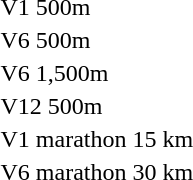<table>
<tr>
<td>V1 500m</td>
<td></td>
<td></td>
<td></td>
</tr>
<tr>
<td>V6 500m</td>
<td></td>
<td></td>
<td></td>
</tr>
<tr>
<td>V6 1,500m</td>
<td></td>
<td></td>
<td></td>
</tr>
<tr>
<td>V12 500m</td>
<td></td>
<td></td>
<td></td>
</tr>
<tr>
<td>V1 marathon 15 km</td>
<td></td>
<td></td>
<td></td>
</tr>
<tr>
<td>V6 marathon 30 km</td>
<td></td>
<td></td>
<td></td>
</tr>
</table>
